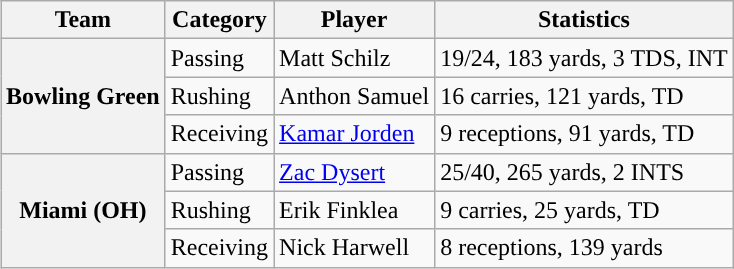<table class="wikitable" style="float:right">
<tr>
<th>Team</th>
<th>Category</th>
<th>Player</th>
<th>Statistics</th>
</tr>
<tr>
<th rowspan=3>Bowling Green</th>
<td>Passing</td>
<td>Matt Schilz</td>
<td>19/24, 183 yards, 3 TDS, INT</td>
</tr>
<tr>
<td>Rushing</td>
<td>Anthon Samuel</td>
<td>16 carries, 121 yards, TD</td>
</tr>
<tr>
<td>Receiving</td>
<td><a href='#'>Kamar Jorden</a></td>
<td>9 receptions, 91 yards, TD</td>
</tr>
<tr>
<th rowspan=3>Miami (OH)</th>
<td>Passing</td>
<td><a href='#'>Zac Dysert</a></td>
<td>25/40, 265 yards, 2 INTS</td>
</tr>
<tr>
<td>Rushing</td>
<td>Erik Finklea</td>
<td>9 carries, 25 yards, TD</td>
</tr>
<tr>
<td>Receiving</td>
<td>Nick Harwell</td>
<td>8 receptions, 139 yards</td>
</tr>
</table>
